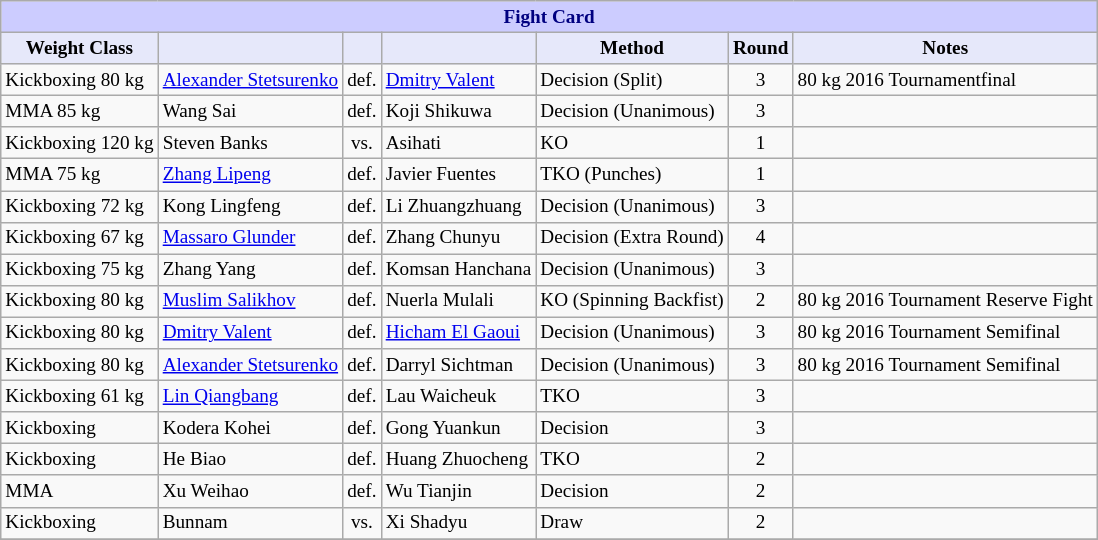<table class="wikitable" style="font-size: 80%;">
<tr>
<th colspan="8" style="background-color: #ccf; color: #000080; text-align: center;"><strong>Fight Card</strong></th>
</tr>
<tr>
<th colspan="1" style="background-color: #E6E8FA; color: #000000; text-align: center;">Weight Class</th>
<th colspan="1" style="background-color: #E6E8FA; color: #000000; text-align: center;"></th>
<th colspan="1" style="background-color: #E6E8FA; color: #000000; text-align: center;"></th>
<th colspan="1" style="background-color: #E6E8FA; color: #000000; text-align: center;"></th>
<th colspan="1" style="background-color: #E6E8FA; color: #000000; text-align: center;">Method</th>
<th colspan="1" style="background-color: #E6E8FA; color: #000000; text-align: center;">Round</th>
<th colspan="1" style="background-color: #E6E8FA; color: #000000; text-align: center;">Notes</th>
</tr>
<tr>
<td>Kickboxing 80 kg</td>
<td> <a href='#'>Alexander Stetsurenko</a></td>
<td align=center>def.</td>
<td> <a href='#'>Dmitry Valent</a></td>
<td>Decision (Split)</td>
<td align=center>3</td>
<td>80 kg 2016 Tournamentfinal</td>
</tr>
<tr>
<td>MMA 85 kg</td>
<td> Wang Sai</td>
<td align=center>def.</td>
<td> Koji Shikuwa</td>
<td>Decision (Unanimous)</td>
<td align=center>3</td>
<td></td>
</tr>
<tr>
<td>Kickboxing 120 kg</td>
<td> Steven Banks</td>
<td align=center>vs.</td>
<td> Asihati</td>
<td>KO</td>
<td align=center>1</td>
<td></td>
</tr>
<tr>
<td>MMA 75 kg</td>
<td> <a href='#'>Zhang Lipeng</a></td>
<td align=center>def.</td>
<td> Javier Fuentes</td>
<td>TKO (Punches)</td>
<td align=center>1</td>
<td></td>
</tr>
<tr>
<td>Kickboxing 72 kg</td>
<td> Kong Lingfeng</td>
<td align=center>def.</td>
<td> Li Zhuangzhuang</td>
<td>Decision (Unanimous)</td>
<td align=center>3</td>
<td></td>
</tr>
<tr>
<td>Kickboxing 67 kg</td>
<td> <a href='#'>Massaro Glunder</a></td>
<td align=center>def.</td>
<td> Zhang Chunyu</td>
<td>Decision (Extra Round)</td>
<td align=center>4</td>
<td></td>
</tr>
<tr>
<td>Kickboxing 75 kg</td>
<td> Zhang Yang</td>
<td align=center>def.</td>
<td> Komsan Hanchana</td>
<td>Decision (Unanimous)</td>
<td align=center>3</td>
<td></td>
</tr>
<tr>
<td>Kickboxing 80 kg</td>
<td> <a href='#'>Muslim Salikhov</a></td>
<td align=center>def.</td>
<td> Nuerla Mulali</td>
<td>KO (Spinning Backfist)</td>
<td align=center>2</td>
<td>80 kg 2016 Tournament Reserve Fight</td>
</tr>
<tr>
<td>Kickboxing 80 kg</td>
<td> <a href='#'>Dmitry Valent</a></td>
<td align=center>def.</td>
<td> <a href='#'>Hicham El Gaoui</a></td>
<td>Decision (Unanimous)</td>
<td align=center>3</td>
<td>80 kg 2016 Tournament Semifinal</td>
</tr>
<tr>
<td>Kickboxing 80 kg</td>
<td> <a href='#'>Alexander Stetsurenko</a></td>
<td align=center>def.</td>
<td> Darryl Sichtman</td>
<td>Decision (Unanimous)</td>
<td align=center>3</td>
<td>80 kg 2016 Tournament Semifinal</td>
</tr>
<tr>
<td>Kickboxing 61 kg</td>
<td> <a href='#'>Lin Qiangbang</a></td>
<td align=center>def.</td>
<td> Lau Waicheuk</td>
<td>TKO</td>
<td align=center>3</td>
<td></td>
</tr>
<tr>
<td>Kickboxing</td>
<td> Kodera Kohei</td>
<td align=center>def.</td>
<td> Gong Yuankun</td>
<td>Decision</td>
<td align=center>3</td>
<td></td>
</tr>
<tr>
<td>Kickboxing</td>
<td> He Biao</td>
<td align=center>def.</td>
<td> Huang Zhuocheng</td>
<td>TKO</td>
<td align=center>2</td>
<td></td>
</tr>
<tr>
<td>MMA</td>
<td> Xu Weihao</td>
<td align=center>def.</td>
<td> Wu Tianjin</td>
<td>Decision</td>
<td align=center>2</td>
<td></td>
</tr>
<tr>
<td>Kickboxing</td>
<td> Bunnam</td>
<td align=center>vs.</td>
<td> Xi Shadyu</td>
<td>Draw</td>
<td align=center>2</td>
<td></td>
</tr>
<tr>
</tr>
</table>
